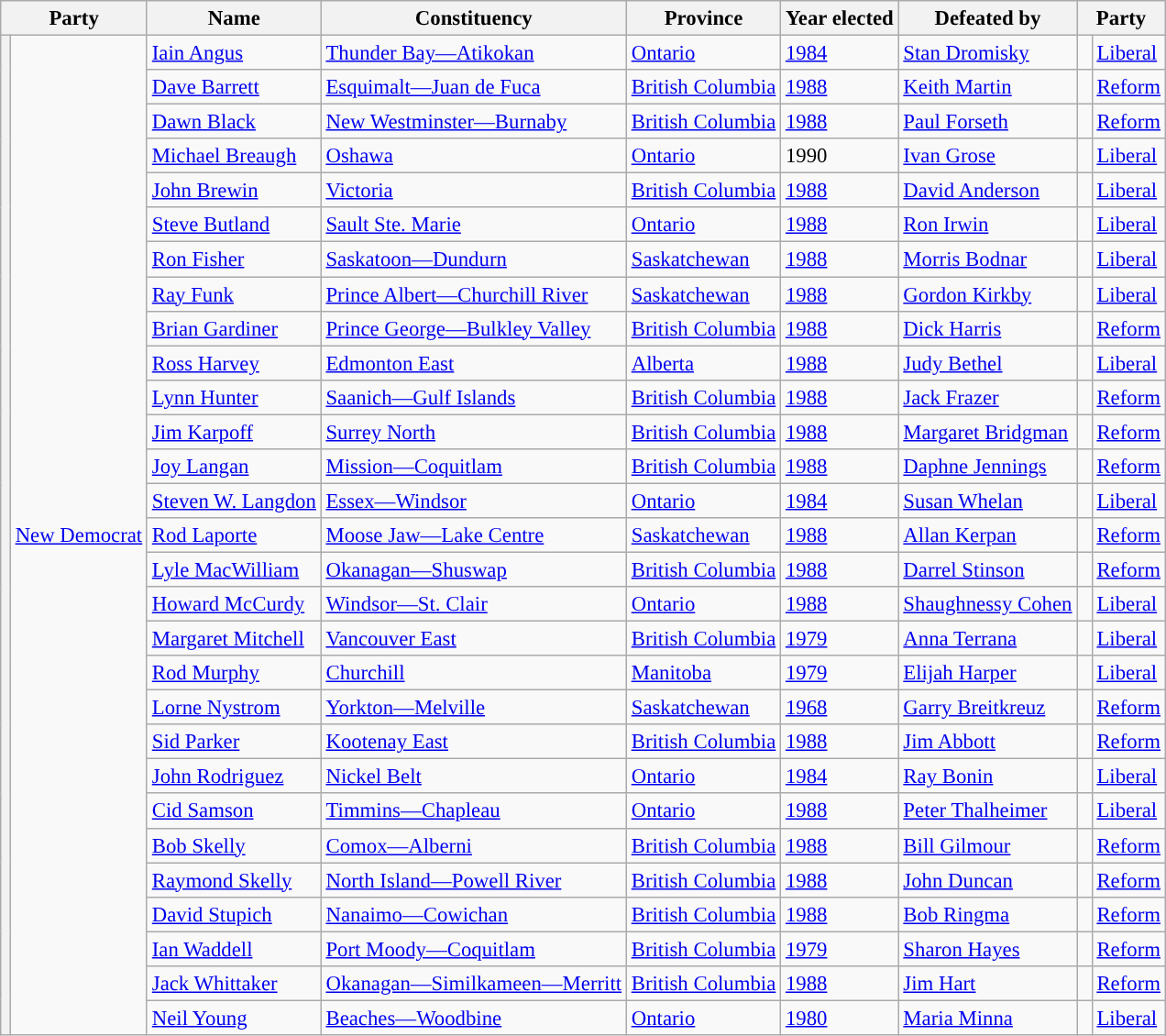<table class="wikitable sortable" style="font-size: 95%;">
<tr>
<th colspan="2">Party</th>
<th>Name</th>
<th>Constituency</th>
<th>Province</th>
<th>Year elected</th>
<th>Defeated by</th>
<th colspan="2">Party</th>
</tr>
<tr>
<th rowspan="29" style="background-color: "></th>
<td rowspan="50"><a href='#'>New Democrat</a></td>
<td><a href='#'>Iain Angus</a></td>
<td><a href='#'>Thunder Bay—Atikokan</a></td>
<td><a href='#'>Ontario</a></td>
<td><a href='#'>1984</a></td>
<td><a href='#'>Stan Dromisky</a></td>
<td> </td>
<td><a href='#'>Liberal</a></td>
</tr>
<tr>
<td><a href='#'>Dave Barrett</a></td>
<td><a href='#'>Esquimalt—Juan de Fuca</a></td>
<td><a href='#'>British Columbia</a></td>
<td><a href='#'>1988</a></td>
<td><a href='#'>Keith Martin</a></td>
<td style="background-color: "></td>
<td><a href='#'>Reform</a></td>
</tr>
<tr>
<td><a href='#'>Dawn Black</a></td>
<td><a href='#'>New Westminster—Burnaby</a></td>
<td><a href='#'>British Columbia</a></td>
<td><a href='#'>1988</a></td>
<td><a href='#'>Paul Forseth</a></td>
<td style="background-color: "></td>
<td><a href='#'>Reform</a></td>
</tr>
<tr>
<td><a href='#'>Michael Breaugh</a></td>
<td><a href='#'>Oshawa</a></td>
<td><a href='#'>Ontario</a></td>
<td>1990</td>
<td><a href='#'>Ivan Grose</a></td>
<td> </td>
<td><a href='#'>Liberal</a></td>
</tr>
<tr>
<td><a href='#'>John Brewin</a></td>
<td><a href='#'>Victoria</a></td>
<td><a href='#'>British Columbia</a></td>
<td><a href='#'>1988</a></td>
<td><a href='#'>David Anderson</a></td>
<td> </td>
<td><a href='#'>Liberal</a></td>
</tr>
<tr>
<td><a href='#'>Steve Butland</a></td>
<td><a href='#'>Sault Ste. Marie</a></td>
<td><a href='#'>Ontario</a></td>
<td><a href='#'>1988</a></td>
<td><a href='#'>Ron Irwin</a></td>
<td> </td>
<td><a href='#'>Liberal</a></td>
</tr>
<tr>
<td><a href='#'>Ron Fisher</a></td>
<td><a href='#'>Saskatoon—Dundurn</a></td>
<td><a href='#'>Saskatchewan</a></td>
<td><a href='#'>1988</a></td>
<td><a href='#'>Morris Bodnar</a></td>
<td> </td>
<td><a href='#'>Liberal</a></td>
</tr>
<tr>
<td><a href='#'>Ray Funk</a></td>
<td><a href='#'>Prince Albert—Churchill River</a></td>
<td><a href='#'>Saskatchewan</a></td>
<td><a href='#'>1988</a></td>
<td><a href='#'>Gordon Kirkby</a></td>
<td> </td>
<td><a href='#'>Liberal</a></td>
</tr>
<tr>
<td><a href='#'>Brian Gardiner</a></td>
<td><a href='#'>Prince George—Bulkley Valley</a></td>
<td><a href='#'>British Columbia</a></td>
<td><a href='#'>1988</a></td>
<td><a href='#'>Dick Harris</a></td>
<td style="background-color: "></td>
<td><a href='#'>Reform</a></td>
</tr>
<tr>
<td><a href='#'>Ross Harvey</a></td>
<td><a href='#'>Edmonton East</a></td>
<td><a href='#'>Alberta</a></td>
<td><a href='#'>1988</a></td>
<td><a href='#'>Judy Bethel</a></td>
<td> </td>
<td><a href='#'>Liberal</a></td>
</tr>
<tr>
<td><a href='#'>Lynn Hunter</a></td>
<td><a href='#'>Saanich—Gulf Islands</a></td>
<td><a href='#'>British Columbia</a></td>
<td><a href='#'>1988</a></td>
<td><a href='#'>Jack Frazer</a></td>
<td style="background-color: "></td>
<td><a href='#'>Reform</a></td>
</tr>
<tr>
<td><a href='#'>Jim Karpoff</a></td>
<td><a href='#'>Surrey North</a></td>
<td><a href='#'>British Columbia</a></td>
<td><a href='#'>1988</a></td>
<td><a href='#'>Margaret Bridgman</a></td>
<td style="background-color: "></td>
<td><a href='#'>Reform</a></td>
</tr>
<tr>
<td><a href='#'>Joy Langan</a></td>
<td><a href='#'>Mission—Coquitlam</a></td>
<td><a href='#'>British Columbia</a></td>
<td><a href='#'>1988</a></td>
<td><a href='#'>Daphne Jennings</a></td>
<td style="background-color: "></td>
<td><a href='#'>Reform</a></td>
</tr>
<tr>
<td><a href='#'>Steven W. Langdon</a></td>
<td><a href='#'>Essex—Windsor</a></td>
<td><a href='#'>Ontario</a></td>
<td><a href='#'>1984</a></td>
<td><a href='#'>Susan Whelan</a></td>
<td> </td>
<td><a href='#'>Liberal</a></td>
</tr>
<tr>
<td><a href='#'>Rod Laporte</a></td>
<td><a href='#'>Moose Jaw—Lake Centre</a></td>
<td><a href='#'>Saskatchewan</a></td>
<td><a href='#'>1988</a></td>
<td><a href='#'>Allan Kerpan</a></td>
<td style="background-color: "></td>
<td><a href='#'>Reform</a></td>
</tr>
<tr>
<td><a href='#'>Lyle MacWilliam</a></td>
<td><a href='#'>Okanagan—Shuswap</a></td>
<td><a href='#'>British Columbia</a></td>
<td><a href='#'>1988</a></td>
<td><a href='#'>Darrel Stinson</a></td>
<td style="background-color: "></td>
<td><a href='#'>Reform</a></td>
</tr>
<tr>
<td><a href='#'>Howard McCurdy</a></td>
<td><a href='#'>Windsor—St. Clair</a></td>
<td><a href='#'>Ontario</a></td>
<td><a href='#'>1988</a></td>
<td><a href='#'>Shaughnessy Cohen</a></td>
<td> </td>
<td><a href='#'>Liberal</a></td>
</tr>
<tr>
<td><a href='#'>Margaret Mitchell</a></td>
<td><a href='#'>Vancouver East</a></td>
<td><a href='#'>British Columbia</a></td>
<td><a href='#'>1979</a></td>
<td><a href='#'>Anna Terrana</a></td>
<td> </td>
<td><a href='#'>Liberal</a></td>
</tr>
<tr>
<td><a href='#'>Rod Murphy</a></td>
<td><a href='#'>Churchill</a></td>
<td><a href='#'>Manitoba</a></td>
<td><a href='#'>1979</a></td>
<td><a href='#'>Elijah Harper</a></td>
<td> </td>
<td><a href='#'>Liberal</a></td>
</tr>
<tr>
<td><a href='#'>Lorne Nystrom</a></td>
<td><a href='#'>Yorkton—Melville</a></td>
<td><a href='#'>Saskatchewan</a></td>
<td><a href='#'>1968</a></td>
<td><a href='#'>Garry Breitkreuz</a></td>
<td style="background-color: "></td>
<td><a href='#'>Reform</a></td>
</tr>
<tr>
<td><a href='#'>Sid Parker</a></td>
<td><a href='#'>Kootenay East</a></td>
<td><a href='#'>British Columbia</a></td>
<td><a href='#'>1988</a></td>
<td><a href='#'>Jim Abbott</a></td>
<td style="background-color: "></td>
<td><a href='#'>Reform</a></td>
</tr>
<tr>
<td><a href='#'>John Rodriguez</a></td>
<td><a href='#'>Nickel Belt</a></td>
<td><a href='#'>Ontario</a></td>
<td><a href='#'>1984</a></td>
<td><a href='#'>Ray Bonin</a></td>
<td> </td>
<td><a href='#'>Liberal</a></td>
</tr>
<tr>
<td><a href='#'>Cid Samson</a></td>
<td><a href='#'>Timmins—Chapleau</a></td>
<td><a href='#'>Ontario</a></td>
<td><a href='#'>1988</a></td>
<td><a href='#'>Peter Thalheimer</a></td>
<td> </td>
<td><a href='#'>Liberal</a></td>
</tr>
<tr>
<td><a href='#'>Bob Skelly</a></td>
<td><a href='#'>Comox—Alberni</a></td>
<td><a href='#'>British Columbia</a></td>
<td><a href='#'>1988</a></td>
<td><a href='#'>Bill Gilmour</a></td>
<td style="background-color: "></td>
<td><a href='#'>Reform</a></td>
</tr>
<tr>
<td><a href='#'>Raymond Skelly</a></td>
<td><a href='#'>North Island—Powell River</a></td>
<td><a href='#'>British Columbia</a></td>
<td><a href='#'>1988</a></td>
<td><a href='#'>John Duncan</a></td>
<td style="background-color: "></td>
<td><a href='#'>Reform</a></td>
</tr>
<tr>
<td><a href='#'>David Stupich</a></td>
<td><a href='#'>Nanaimo—Cowichan</a></td>
<td><a href='#'>British Columbia</a></td>
<td><a href='#'>1988</a></td>
<td><a href='#'>Bob Ringma</a></td>
<td style="background-color: "></td>
<td><a href='#'>Reform</a></td>
</tr>
<tr>
<td><a href='#'>Ian Waddell</a></td>
<td><a href='#'>Port Moody—Coquitlam</a></td>
<td><a href='#'>British Columbia</a></td>
<td><a href='#'>1979</a></td>
<td><a href='#'>Sharon Hayes</a></td>
<td style="background-color: "></td>
<td><a href='#'>Reform</a></td>
</tr>
<tr>
<td><a href='#'>Jack Whittaker</a></td>
<td><a href='#'>Okanagan—Similkameen—Merritt</a></td>
<td><a href='#'>British Columbia</a></td>
<td><a href='#'>1988</a></td>
<td><a href='#'>Jim Hart</a></td>
<td style="background-color: "></td>
<td><a href='#'>Reform</a></td>
</tr>
<tr>
<td><a href='#'>Neil Young</a></td>
<td><a href='#'>Beaches—Woodbine</a></td>
<td><a href='#'>Ontario</a></td>
<td><a href='#'>1980</a></td>
<td><a href='#'>Maria Minna</a></td>
<td> </td>
<td><a href='#'>Liberal</a></td>
</tr>
</table>
